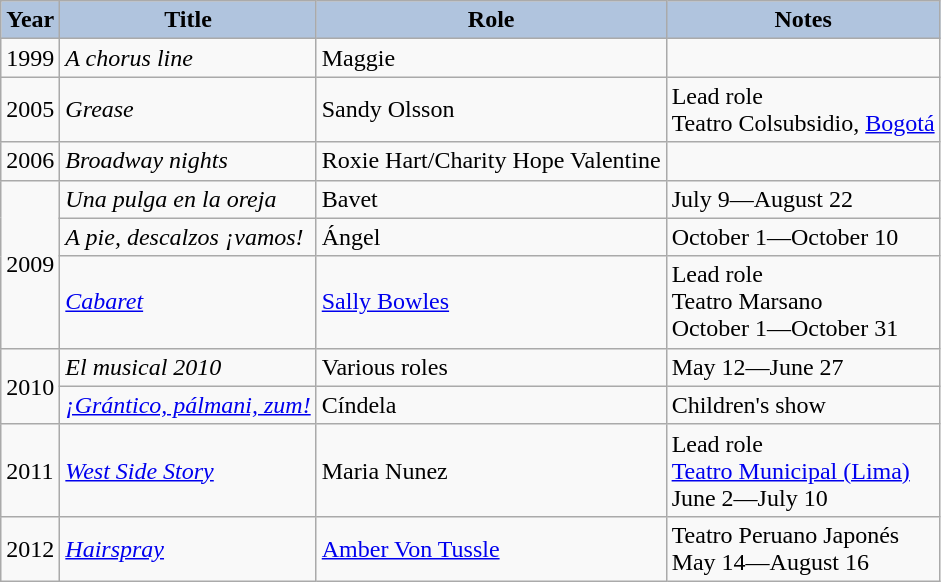<table class="wikitable">
<tr>
<th style="background:#B0C4DE;">Year</th>
<th style="background:#B0C4DE;">Title</th>
<th style="background:#B0C4DE;">Role</th>
<th style="background:#B0C4DE;">Notes</th>
</tr>
<tr>
<td>1999</td>
<td><em>A chorus line</em></td>
<td>Maggie</td>
<td></td>
</tr>
<tr>
<td>2005</td>
<td><em>Grease</em></td>
<td>Sandy Olsson</td>
<td>Lead role<br>Teatro Colsubsidio, <a href='#'>Bogotá</a></td>
</tr>
<tr>
<td>2006</td>
<td><em>Broadway nights</em></td>
<td>Roxie Hart/Charity Hope Valentine</td>
<td></td>
</tr>
<tr>
<td rowspan=3>2009</td>
<td><em>Una pulga en la oreja</em></td>
<td>Bavet</td>
<td>July 9—August 22</td>
</tr>
<tr>
<td><em>A pie, descalzos ¡vamos!</em></td>
<td>Ángel</td>
<td>October 1—October 10</td>
</tr>
<tr>
<td><em><a href='#'>Cabaret</a></em></td>
<td><a href='#'>Sally Bowles</a></td>
<td>Lead role<br>Teatro Marsano<br>October 1—October 31</td>
</tr>
<tr>
<td rowspan=2>2010</td>
<td><em>El musical 2010</em></td>
<td>Various roles</td>
<td>May 12—June 27</td>
</tr>
<tr>
<td><em><a href='#'>¡Grántico, pálmani, zum!</a></em></td>
<td>Cíndela</td>
<td>Children's show</td>
</tr>
<tr>
<td>2011</td>
<td><em><a href='#'>West Side Story</a></em></td>
<td>Maria Nunez</td>
<td>Lead role<br><a href='#'>Teatro Municipal (Lima)</a><br>June 2—July 10</td>
</tr>
<tr>
<td>2012</td>
<td><em><a href='#'>Hairspray</a></em></td>
<td><a href='#'>Amber Von Tussle</a></td>
<td>Teatro Peruano Japonés<br>May 14—August 16</td>
</tr>
</table>
